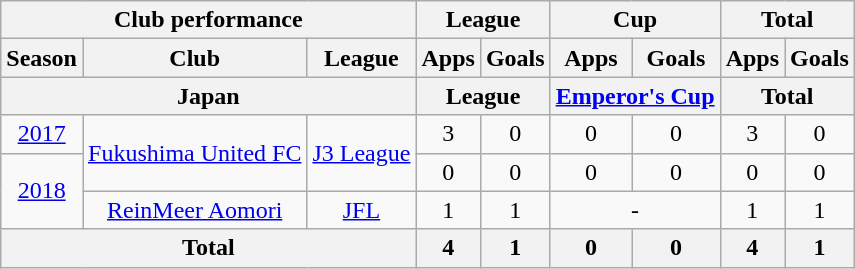<table class="wikitable" style="text-align:center;">
<tr>
<th colspan=3>Club performance</th>
<th colspan=2>League</th>
<th colspan=2>Cup</th>
<th colspan=2>Total</th>
</tr>
<tr>
<th>Season</th>
<th>Club</th>
<th>League</th>
<th>Apps</th>
<th>Goals</th>
<th>Apps</th>
<th>Goals</th>
<th>Apps</th>
<th>Goals</th>
</tr>
<tr>
<th colspan=3>Japan</th>
<th colspan=2>League</th>
<th colspan=2><a href='#'>Emperor's Cup</a></th>
<th colspan=2>Total</th>
</tr>
<tr>
<td><a href='#'>2017</a></td>
<td rowspan="2"><a href='#'>Fukushima United FC</a></td>
<td rowspan="2"><a href='#'>J3 League</a></td>
<td>3</td>
<td>0</td>
<td>0</td>
<td>0</td>
<td>3</td>
<td>0</td>
</tr>
<tr>
<td rowspan="2"><a href='#'>2018</a></td>
<td>0</td>
<td>0</td>
<td>0</td>
<td>0</td>
<td>0</td>
<td>0</td>
</tr>
<tr>
<td><a href='#'>ReinMeer Aomori</a></td>
<td><a href='#'>JFL</a></td>
<td>1</td>
<td>1</td>
<td colspan="2">-</td>
<td>1</td>
<td>1</td>
</tr>
<tr>
<th colspan=3>Total</th>
<th>4</th>
<th>1</th>
<th>0</th>
<th>0</th>
<th>4</th>
<th>1</th>
</tr>
</table>
